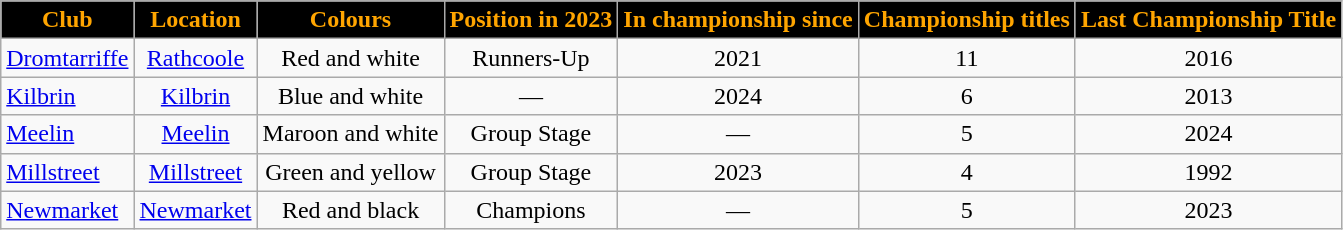<table class="wikitable sortable" style="text-align:center">
<tr>
<th style="background:black;color:orange">Club</th>
<th style="background:black;color:orange">Location</th>
<th style="background:black;color:orange">Colours</th>
<th style="background:black;color:orange">Position in 2023</th>
<th style="background:black;color:orange">In championship since</th>
<th style="background:black;color:orange">Championship titles</th>
<th style="background:black;color:orange">Last Championship Title</th>
</tr>
<tr>
<td style="text-align:left"> <a href='#'>Dromtarriffe</a></td>
<td><a href='#'>Rathcoole</a></td>
<td>Red and white</td>
<td>Runners-Up</td>
<td>2021</td>
<td>11</td>
<td>2016</td>
</tr>
<tr>
<td style="text-align:left"> <a href='#'>Kilbrin</a></td>
<td><a href='#'>Kilbrin</a></td>
<td>Blue and white</td>
<td>—</td>
<td>2024</td>
<td>6</td>
<td>2013</td>
</tr>
<tr>
<td style="text-align:left"> <a href='#'>Meelin</a></td>
<td><a href='#'>Meelin</a></td>
<td>Maroon and white</td>
<td>Group Stage</td>
<td>—</td>
<td>5</td>
<td>2024</td>
</tr>
<tr>
<td style="text-align:left"> <a href='#'>Millstreet</a></td>
<td><a href='#'>Millstreet</a></td>
<td>Green and yellow</td>
<td>Group Stage</td>
<td>2023</td>
<td>4</td>
<td>1992</td>
</tr>
<tr>
<td style="text-align:left"> <a href='#'>Newmarket</a></td>
<td><a href='#'>Newmarket</a></td>
<td>Red and black</td>
<td>Champions</td>
<td>—</td>
<td>5</td>
<td>2023</td>
</tr>
</table>
